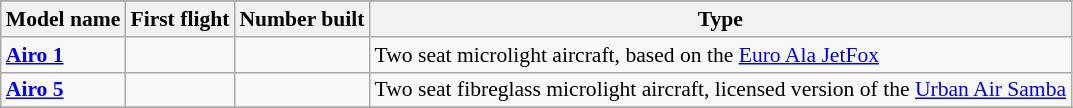<table class="wikitable" align=center style="font-size:90%;">
<tr>
</tr>
<tr style="background:#efefef;">
<th>Model name</th>
<th>First flight</th>
<th>Number built</th>
<th>Type</th>
</tr>
<tr>
<td align=left><strong><a href='#'>Airo 1</a></strong></td>
<td align=center></td>
<td align=center></td>
<td align=left>Two seat microlight aircraft, based on the <a href='#'>Euro Ala JetFox</a></td>
</tr>
<tr>
<td align=left><strong><a href='#'>Airo 5</a></strong></td>
<td align=center></td>
<td align=center></td>
<td align=left>Two seat fibreglass microlight aircraft, licensed version of the <a href='#'>Urban Air Samba</a></td>
</tr>
<tr>
</tr>
</table>
